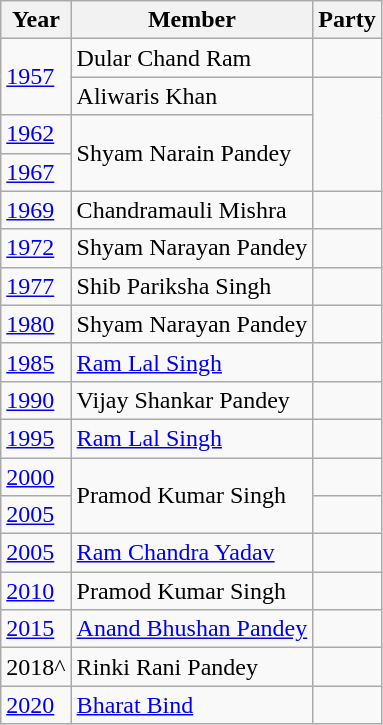<table class="wikitable sortable">
<tr>
<th>Year</th>
<th>Member</th>
<th colspan="2">Party</th>
</tr>
<tr>
<td rowspan="2"><a href='#'>1957</a></td>
<td>Dular Chand Ram</td>
<td></td>
</tr>
<tr>
<td>Aliwaris Khan</td>
</tr>
<tr>
<td><a href='#'>1962</a></td>
<td rowspan="2">Shyam Narain Pandey</td>
</tr>
<tr>
<td><a href='#'>1967</a></td>
</tr>
<tr>
<td><a href='#'>1969</a></td>
<td>Chandramauli Mishra</td>
<td></td>
</tr>
<tr>
<td><a href='#'>1972</a></td>
<td>Shyam Narayan Pandey</td>
<td></td>
</tr>
<tr>
<td><a href='#'>1977</a></td>
<td>Shib Pariksha Singh</td>
<td></td>
</tr>
<tr>
<td><a href='#'>1980</a></td>
<td>Shyam Narayan Pandey</td>
<td></td>
</tr>
<tr>
<td><a href='#'>1985</a></td>
<td><a href='#'>Ram Lal Singh</a></td>
<td></td>
</tr>
<tr>
<td><a href='#'>1990</a></td>
<td>Vijay Shankar Pandey</td>
<td></td>
</tr>
<tr>
<td><a href='#'>1995</a></td>
<td><a href='#'>Ram Lal Singh</a></td>
<td></td>
</tr>
<tr>
<td><a href='#'>2000</a></td>
<td rowspan="2">Pramod Kumar Singh</td>
<td></td>
</tr>
<tr>
<td><a href='#'>2005</a></td>
</tr>
<tr>
<td><a href='#'>2005</a></td>
<td><a href='#'>Ram Chandra Yadav</a></td>
<td></td>
</tr>
<tr>
<td><a href='#'>2010</a></td>
<td>Pramod Kumar Singh</td>
<td></td>
</tr>
<tr>
<td><a href='#'>2015</a></td>
<td><a href='#'>Anand Bhushan Pandey</a></td>
<td></td>
</tr>
<tr>
<td>2018^</td>
<td>Rinki Rani Pandey</td>
</tr>
<tr>
<td><a href='#'>2020</a></td>
<td><a href='#'>Bharat Bind</a></td>
<td></td>
</tr>
</table>
